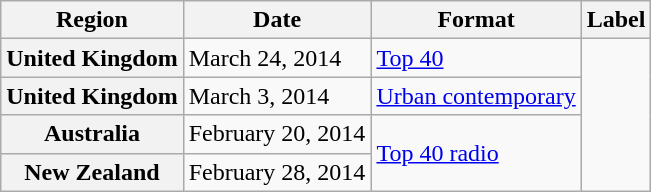<table class="wikitable plainrowheaders sortable">
<tr>
<th scope="col">Region</th>
<th>Date</th>
<th>Format</th>
<th>Label</th>
</tr>
<tr>
<th scope="row">United Kingdom</th>
<td>March 24, 2014</td>
<td><a href='#'>Top 40</a></td>
<td rowspan="4"></td>
</tr>
<tr>
<th scope="row">United Kingdom</th>
<td>March 3, 2014</td>
<td><a href='#'>Urban contemporary</a></td>
</tr>
<tr>
<th scope="row">Australia</th>
<td>February 20, 2014</td>
<td rowspan="2"><a href='#'>Top 40 radio</a></td>
</tr>
<tr>
<th scope="row">New Zealand</th>
<td>February 28, 2014</td>
</tr>
</table>
